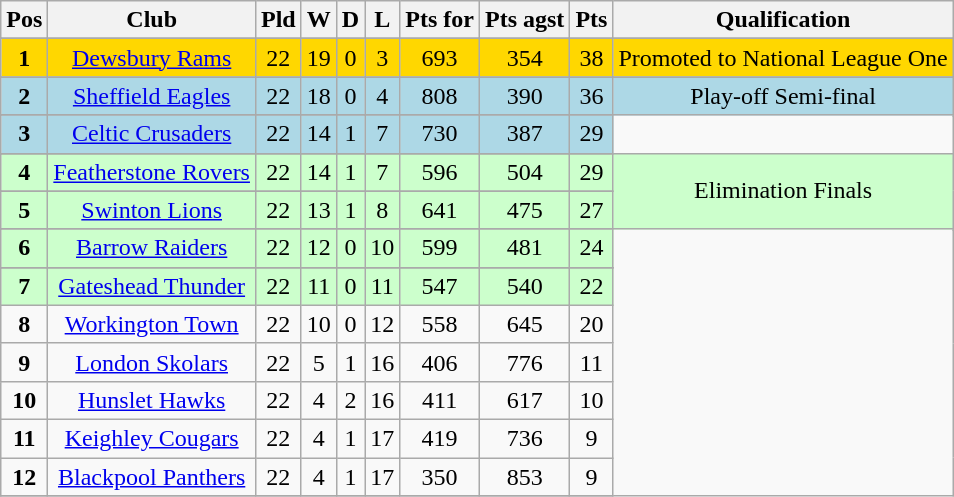<table class="wikitable" style="text-align:center;">
<tr>
<th><strong>Pos</strong></th>
<th><strong>Club</strong></th>
<th><strong>Pld</strong></th>
<th><strong>W</strong></th>
<th><strong>D</strong></th>
<th><strong>L</strong></th>
<th><strong>Pts for</strong></th>
<th><strong>Pts agst</strong></th>
<th><strong>Pts</strong></th>
<th><strong>Qualification</strong></th>
</tr>
<tr --->
</tr>
<tr align=center style="background:gold;">
<td><strong>1</strong></td>
<td> <a href='#'>Dewsbury Rams</a></td>
<td>22</td>
<td>19</td>
<td>0</td>
<td>3</td>
<td>693</td>
<td>354</td>
<td>38</td>
<td>Promoted to National League One</td>
</tr>
<tr --->
</tr>
<tr align=center style="background:lightblue;">
<td><strong>2</strong></td>
<td> <a href='#'>Sheffield Eagles</a></td>
<td>22</td>
<td>18</td>
<td>0</td>
<td>4</td>
<td>808</td>
<td>390</td>
<td>36</td>
<td rowspan=2>Play-off Semi-final</td>
</tr>
<tr --->
</tr>
<tr align=center style="background:lightblue;">
<td><strong>3</strong></td>
<td> <a href='#'>Celtic Crusaders</a></td>
<td>22</td>
<td>14</td>
<td>1</td>
<td>7</td>
<td>730</td>
<td>387</td>
<td>29</td>
</tr>
<tr --->
</tr>
<tr align=center style="background:#ccffcc;">
<td><strong>4</strong></td>
<td> <a href='#'>Featherstone Rovers</a></td>
<td>22</td>
<td>14</td>
<td>1</td>
<td>7</td>
<td>596</td>
<td>504</td>
<td>29</td>
<td rowspan=4>Elimination Finals</td>
</tr>
<tr --->
</tr>
<tr align=center style="background:#ccffcc;">
<td><strong>5</strong></td>
<td> <a href='#'>Swinton Lions</a></td>
<td>22</td>
<td>13</td>
<td>1</td>
<td>8</td>
<td>641</td>
<td>475</td>
<td>27</td>
</tr>
<tr --->
</tr>
<tr align=center style="background:#ccffcc;">
<td><strong>6</strong></td>
<td> <a href='#'>Barrow Raiders</a></td>
<td>22</td>
<td>12</td>
<td>0</td>
<td>10</td>
<td>599</td>
<td>481</td>
<td>24</td>
</tr>
<tr --->
</tr>
<tr align=center style="background:#ccffcc;">
<td><strong>7</strong></td>
<td> <a href='#'>Gateshead Thunder</a></td>
<td>22</td>
<td>11</td>
<td>0</td>
<td>11</td>
<td>547</td>
<td>540</td>
<td>22</td>
</tr>
<tr --->
<td><strong>8</strong></td>
<td> <a href='#'>Workington Town</a></td>
<td>22</td>
<td>10</td>
<td>0</td>
<td>12</td>
<td>558</td>
<td>645</td>
<td>20</td>
</tr>
<tr --->
<td><strong>9</strong></td>
<td> <a href='#'>London Skolars</a></td>
<td>22</td>
<td>5</td>
<td>1</td>
<td>16</td>
<td>406</td>
<td>776</td>
<td>11</td>
</tr>
<tr --->
<td><strong>10</strong></td>
<td> <a href='#'>Hunslet Hawks</a></td>
<td>22</td>
<td>4</td>
<td>2</td>
<td>16</td>
<td>411</td>
<td>617</td>
<td>10</td>
</tr>
<tr --->
<td><strong>11</strong></td>
<td> <a href='#'>Keighley Cougars</a></td>
<td>22</td>
<td>4</td>
<td>1</td>
<td>17</td>
<td>419</td>
<td>736</td>
<td>9</td>
</tr>
<tr --->
<td><strong>12</strong></td>
<td> <a href='#'>Blackpool Panthers</a></td>
<td>22</td>
<td>4</td>
<td>1</td>
<td>17</td>
<td>350</td>
<td>853</td>
<td>9</td>
</tr>
<tr --->
</tr>
</table>
